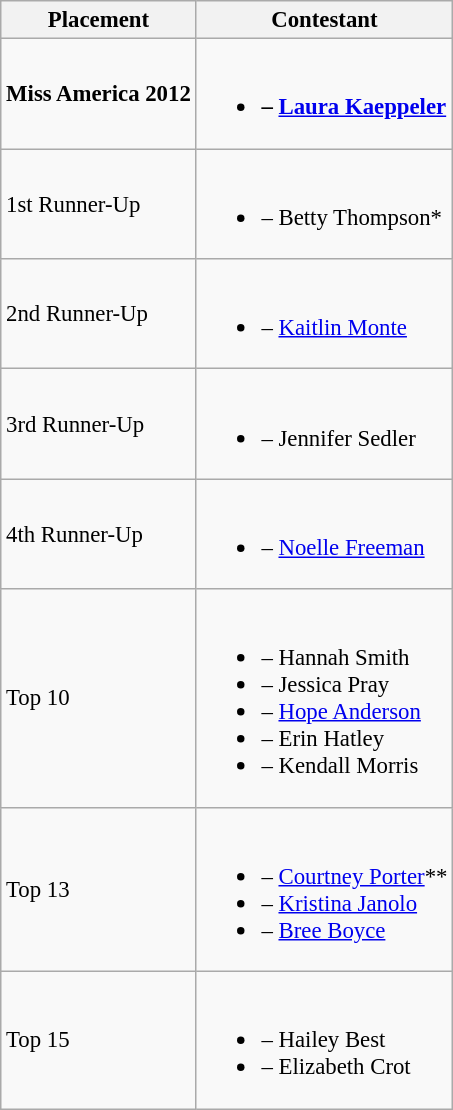<table class="wikitable sortable" style="font-size: 95%;">
<tr>
<th>Placement</th>
<th>Contestant</th>
</tr>
<tr>
<td><strong>Miss America 2012</strong></td>
<td><br><ul><li><strong> – <a href='#'>Laura Kaeppeler</a></strong></li></ul></td>
</tr>
<tr>
<td>1st Runner-Up</td>
<td><br><ul><li> – Betty Thompson*</li></ul></td>
</tr>
<tr>
<td>2nd Runner-Up</td>
<td><br><ul><li> – <a href='#'>Kaitlin Monte</a></li></ul></td>
</tr>
<tr>
<td>3rd Runner-Up</td>
<td><br><ul><li> – Jennifer Sedler</li></ul></td>
</tr>
<tr>
<td>4th Runner-Up</td>
<td><br><ul><li> – <a href='#'>Noelle Freeman</a></li></ul></td>
</tr>
<tr>
<td>Top 10</td>
<td><br><ul><li> – Hannah Smith</li><li> – Jessica Pray</li><li> – <a href='#'>Hope Anderson</a></li><li> – Erin Hatley</li><li> – Kendall Morris</li></ul></td>
</tr>
<tr>
<td>Top 13</td>
<td><br><ul><li> – <a href='#'>Courtney Porter</a>**</li><li> – <a href='#'>Kristina Janolo</a></li><li> – <a href='#'>Bree Boyce</a></li></ul></td>
</tr>
<tr>
<td>Top 15</td>
<td><br><ul><li> – Hailey Best</li><li> – Elizabeth Crot</li></ul></td>
</tr>
</table>
